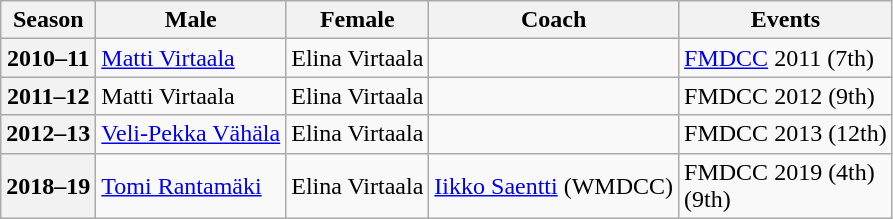<table class="wikitable">
<tr>
<th scope="col">Season</th>
<th scope="col">Male</th>
<th scope="col">Female</th>
<th scope="col">Coach</th>
<th scope="col">Events</th>
</tr>
<tr>
<th scope="row">2010–11</th>
<td><a href='#'>Matti Virtaala</a></td>
<td>Elina Virtaala</td>
<td></td>
<td><a href='#'>FMDCC</a> 2011 (7th)</td>
</tr>
<tr>
<th scope="row">2011–12</th>
<td>Matti Virtaala</td>
<td>Elina Virtaala</td>
<td></td>
<td>FMDCC 2012 (9th)</td>
</tr>
<tr>
<th scope="row">2012–13</th>
<td><a href='#'>Veli-Pekka Vähäla</a></td>
<td>Elina Virtaala</td>
<td></td>
<td>FMDCC 2013 (12th)</td>
</tr>
<tr>
<th scope="row">2018–19</th>
<td><a href='#'>Tomi Rantamäki</a></td>
<td>Elina Virtaala</td>
<td><a href='#'>Iikko Saentti</a> (WMDCC)</td>
<td>FMDCC 2019 (4th)<br> (9th)</td>
</tr>
</table>
